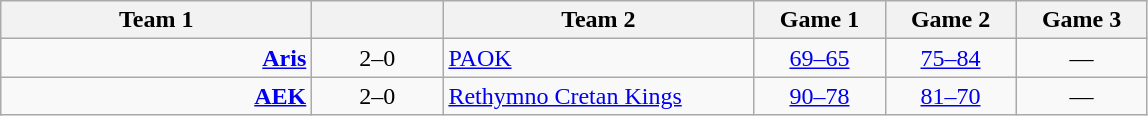<table class=wikitable style="text-align:center">
<tr>
<th width=200>Team 1</th>
<th width=80></th>
<th width=200>Team 2</th>
<th width=80>Game 1</th>
<th width=80>Game 2</th>
<th width=80>Game 3</th>
</tr>
<tr>
<td align=right><strong><a href='#'>Aris</a></strong></td>
<td>2–0</td>
<td align=left><a href='#'>PAOK</a></td>
<td><a href='#'>69–65</a></td>
<td><a href='#'>75–84</a></td>
<td>—</td>
</tr>
<tr>
<td align=right><strong><a href='#'>AEK</a></strong></td>
<td>2–0</td>
<td align=left><a href='#'>Rethymno Cretan Kings</a></td>
<td><a href='#'>90–78</a></td>
<td><a href='#'>81–70</a></td>
<td>—</td>
</tr>
</table>
